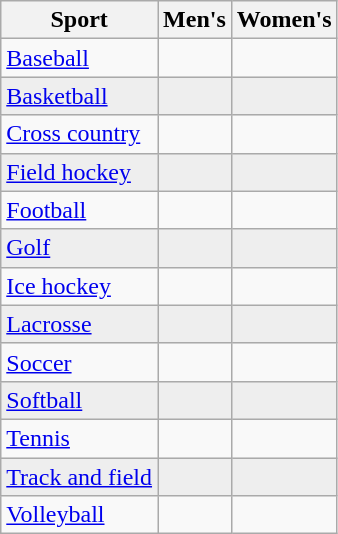<table class="wikitable" style=>
<tr>
<th>Sport</th>
<th>Men's</th>
<th>Women's</th>
</tr>
<tr>
<td><a href='#'>Baseball</a></td>
<td></td>
<td></td>
</tr>
<tr bgcolor=eeeeee>
<td><a href='#'>Basketball</a></td>
<td></td>
<td></td>
</tr>
<tr>
<td><a href='#'>Cross country</a></td>
<td></td>
<td></td>
</tr>
<tr bgcolor=eeeeee>
<td><a href='#'>Field hockey</a></td>
<td></td>
<td></td>
</tr>
<tr>
<td><a href='#'>Football</a></td>
<td></td>
<td></td>
</tr>
<tr bgcolor=eeeeee>
<td><a href='#'>Golf</a></td>
<td></td>
<td></td>
</tr>
<tr>
<td><a href='#'>Ice hockey</a></td>
<td></td>
<td></td>
</tr>
<tr bgcolor=eeeeee>
<td><a href='#'>Lacrosse</a></td>
<td></td>
<td></td>
</tr>
<tr>
<td><a href='#'>Soccer</a></td>
<td></td>
<td></td>
</tr>
<tr bgcolor=eeeeee>
<td><a href='#'>Softball</a></td>
<td></td>
<td></td>
</tr>
<tr>
<td><a href='#'>Tennis</a></td>
<td></td>
<td></td>
</tr>
<tr bgcolor=eeeeee>
<td><a href='#'>Track and field</a></td>
<td></td>
<td></td>
</tr>
<tr>
<td><a href='#'>Volleyball</a></td>
<td></td>
<td></td>
</tr>
</table>
